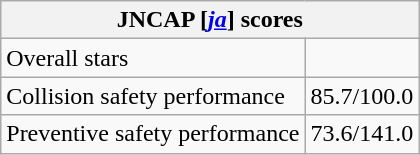<table class="wikitable">
<tr>
<th colspan="2">JNCAP [<em><a href='#'>ja</a></em>] scores</th>
</tr>
<tr>
<td>Overall stars</td>
<td></td>
</tr>
<tr>
<td>Collision safety performance</td>
<td>85.7/100.0</td>
</tr>
<tr>
<td>Preventive safety performance</td>
<td>73.6/141.0</td>
</tr>
</table>
